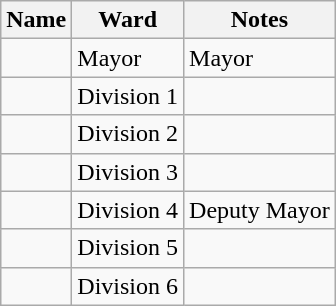<table class="wikitable sortable">
<tr>
<th>Name</th>
<th>Ward</th>
<th>Notes</th>
</tr>
<tr>
<td></td>
<td>Mayor</td>
<td>Mayor</td>
</tr>
<tr>
<td></td>
<td>Division 1</td>
<td></td>
</tr>
<tr>
<td></td>
<td>Division 2</td>
<td></td>
</tr>
<tr>
<td></td>
<td>Division 3</td>
<td></td>
</tr>
<tr>
<td></td>
<td>Division 4</td>
<td>Deputy Mayor</td>
</tr>
<tr>
<td></td>
<td>Division 5</td>
<td></td>
</tr>
<tr>
<td></td>
<td>Division 6</td>
<td></td>
</tr>
</table>
